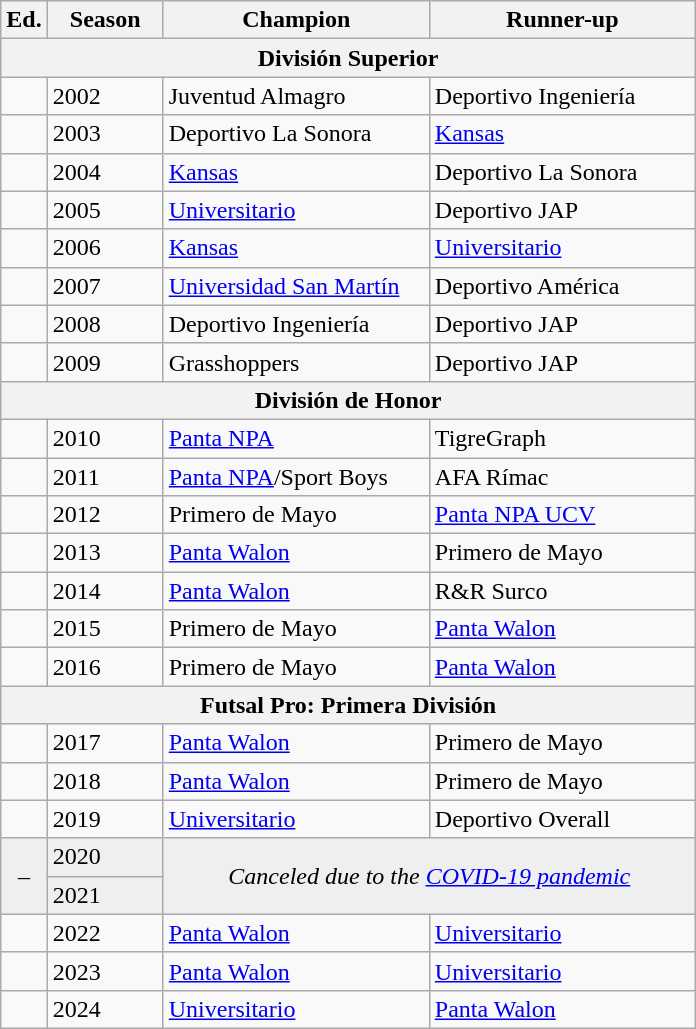<table class="wikitable sortable">
<tr>
<th width=px>Ed.</th>
<th width="70">Season</th>
<th width="170">Champion</th>
<th width="170">Runner-up</th>
</tr>
<tr>
<th colspan="4">División Superior</th>
</tr>
<tr>
<td></td>
<td>2002</td>
<td>Juventud Almagro</td>
<td>Deportivo Ingeniería</td>
</tr>
<tr>
<td></td>
<td>2003</td>
<td>Deportivo La Sonora</td>
<td><a href='#'>Kansas</a></td>
</tr>
<tr>
<td></td>
<td>2004</td>
<td><a href='#'>Kansas</a></td>
<td>Deportivo La Sonora</td>
</tr>
<tr>
<td></td>
<td>2005</td>
<td><a href='#'>Universitario</a></td>
<td>Deportivo JAP</td>
</tr>
<tr>
<td></td>
<td>2006</td>
<td><a href='#'>Kansas</a></td>
<td><a href='#'>Universitario</a></td>
</tr>
<tr>
<td></td>
<td>2007</td>
<td><a href='#'>Universidad San Martín</a></td>
<td>Deportivo América</td>
</tr>
<tr>
<td></td>
<td>2008</td>
<td>Deportivo Ingeniería</td>
<td>Deportivo JAP</td>
</tr>
<tr>
<td></td>
<td>2009</td>
<td>Grasshoppers</td>
<td>Deportivo JAP</td>
</tr>
<tr>
<th colspan="4">División de Honor</th>
</tr>
<tr>
<td></td>
<td>2010</td>
<td><a href='#'>Panta NPA</a></td>
<td>TigreGraph</td>
</tr>
<tr>
<td></td>
<td>2011</td>
<td><a href='#'>Panta NPA</a>/Sport Boys</td>
<td>AFA Rímac</td>
</tr>
<tr>
<td></td>
<td>2012</td>
<td>Primero de Mayo</td>
<td><a href='#'>Panta NPA UCV</a></td>
</tr>
<tr>
<td></td>
<td>2013</td>
<td><a href='#'>Panta Walon</a></td>
<td>Primero de Mayo</td>
</tr>
<tr>
<td></td>
<td>2014</td>
<td><a href='#'>Panta Walon</a></td>
<td>R&R Surco</td>
</tr>
<tr>
<td></td>
<td>2015</td>
<td>Primero de Mayo</td>
<td><a href='#'>Panta Walon</a></td>
</tr>
<tr>
<td></td>
<td>2016</td>
<td>Primero de Mayo</td>
<td><a href='#'>Panta Walon</a></td>
</tr>
<tr>
<th colspan="4">Futsal Pro: Primera División</th>
</tr>
<tr>
<td></td>
<td>2017</td>
<td><a href='#'>Panta Walon</a></td>
<td>Primero de Mayo</td>
</tr>
<tr>
<td></td>
<td>2018</td>
<td><a href='#'>Panta Walon</a></td>
<td>Primero de Mayo</td>
</tr>
<tr>
<td></td>
<td>2019</td>
<td><a href='#'>Universitario</a></td>
<td>Deportivo Overall</td>
</tr>
<tr bgcolor=#efefef>
<td rowspan=2 align=center>–</td>
<td>2020</td>
<td rowspan=2 colspan="2" align=center><em>Canceled due to the <a href='#'>COVID-19 pandemic</a></em></td>
</tr>
<tr bgcolor=#efefef>
<td>2021</td>
</tr>
<tr>
<td></td>
<td>2022</td>
<td><a href='#'>Panta Walon</a></td>
<td><a href='#'>Universitario</a></td>
</tr>
<tr>
<td></td>
<td>2023</td>
<td><a href='#'>Panta Walon</a></td>
<td><a href='#'>Universitario</a></td>
</tr>
<tr>
<td></td>
<td>2024</td>
<td><a href='#'>Universitario</a></td>
<td><a href='#'>Panta Walon</a></td>
</tr>
</table>
